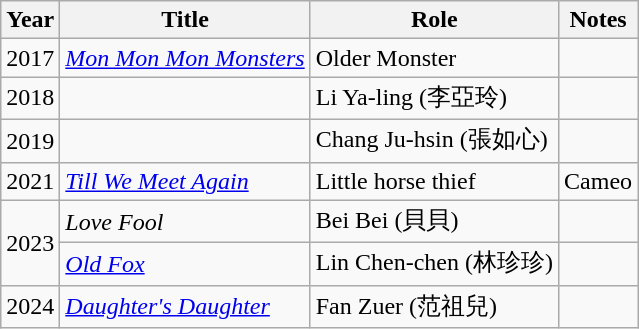<table class="wikitable">
<tr>
<th>Year</th>
<th>Title</th>
<th>Role</th>
<th>Notes</th>
</tr>
<tr>
<td>2017</td>
<td><em><a href='#'>Mon Mon Mon Monsters</a></em></td>
<td>Older Monster</td>
<td></td>
</tr>
<tr>
<td>2018</td>
<td><em></em></td>
<td>Li Ya-ling (李亞玲)</td>
<td></td>
</tr>
<tr>
<td>2019</td>
<td><em></em></td>
<td>Chang Ju-hsin (張如心)</td>
<td></td>
</tr>
<tr>
<td>2021</td>
<td><em><a href='#'>Till We Meet Again</a></em></td>
<td>Little horse thief</td>
<td>Cameo</td>
</tr>
<tr>
<td rowspan="2">2023</td>
<td><em>Love Fool</em></td>
<td>Bei Bei (貝貝)</td>
<td></td>
</tr>
<tr>
<td><em><a href='#'>Old Fox</a></em></td>
<td>Lin Chen-chen (林珍珍)</td>
<td></td>
</tr>
<tr>
<td>2024</td>
<td><em><a href='#'>Daughter's Daughter</a></em></td>
<td>Fan Zuer (范祖兒)</td>
<td></td>
</tr>
</table>
